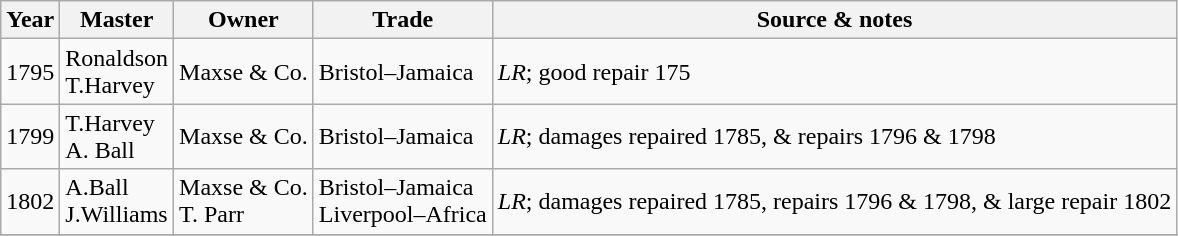<table class=" wikitable">
<tr>
<th>Year</th>
<th>Master</th>
<th>Owner</th>
<th>Trade</th>
<th>Source & notes</th>
</tr>
<tr>
<td>1795</td>
<td>Ronaldson<br>T.Harvey</td>
<td>Maxse & Co.</td>
<td>Bristol–Jamaica</td>
<td><em>LR</em>; good repair 175</td>
</tr>
<tr>
<td>1799</td>
<td>T.Harvey<br>A. Ball</td>
<td>Maxse & Co.</td>
<td>Bristol–Jamaica</td>
<td><em>LR</em>; damages repaired 1785, & repairs 1796 & 1798</td>
</tr>
<tr>
<td>1802</td>
<td>A.Ball<br>J.Williams</td>
<td>Maxse & Co.<br>T. Parr</td>
<td>Bristol–Jamaica<br>Liverpool–Africa</td>
<td><em>LR</em>; damages repaired 1785, repairs 1796 & 1798, & large repair 1802</td>
</tr>
<tr>
</tr>
</table>
